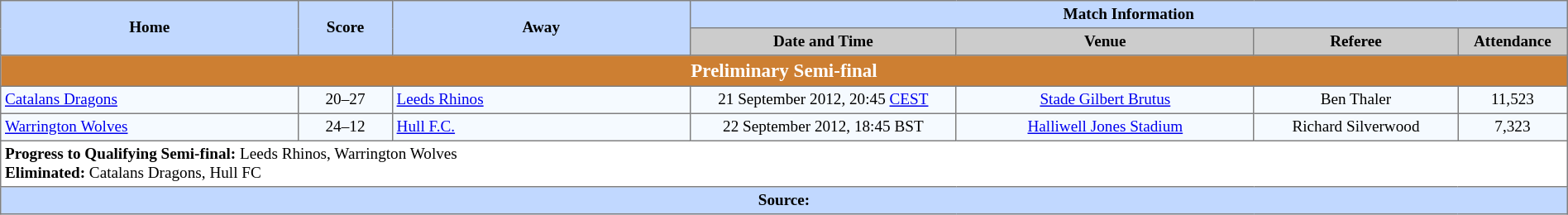<table border=1 style="border-collapse:collapse; font-size:80%; text-align:center;" cellpadding=3 cellspacing=0 width=100%>
<tr bgcolor=#C1D8FF>
<th rowspan=2 width=19%>Home</th>
<th rowspan=2 width=6%>Score</th>
<th rowspan=2 width=19%>Away</th>
<th colspan=6>Match Information</th>
</tr>
<tr bgcolor=#CCCCCC>
<th width=17%>Date and Time</th>
<th width=19%>Venue</th>
<th width=13%>Referee</th>
<th width=7%>Attendance</th>
</tr>
<tr>
<td style="background:#CD7F32; color:white" align=center colspan=9><big><strong>Preliminary Semi-final</strong></big></td>
</tr>
<tr bgcolor=#F5FAFF>
<td align=left> <a href='#'>Catalans Dragons</a></td>
<td>20–27</td>
<td align=left> <a href='#'>Leeds Rhinos</a></td>
<td>21 September 2012, 20:45 <a href='#'>CEST</a></td>
<td><a href='#'>Stade Gilbert Brutus</a></td>
<td>Ben Thaler</td>
<td>11,523</td>
</tr>
<tr bgcolor=#F5FAFF>
<td align=left> <a href='#'>Warrington Wolves</a></td>
<td>24–12</td>
<td align=left> <a href='#'>Hull F.C.</a></td>
<td>22 September 2012, 18:45 BST</td>
<td><a href='#'>Halliwell Jones Stadium</a></td>
<td>Richard Silverwood</td>
<td>7,323</td>
</tr>
<tr>
<td colspan="7" align="left"><strong>Progress to Qualifying Semi-final:</strong> Leeds Rhinos, Warrington Wolves<br><strong>Eliminated:</strong> Catalans Dragons, Hull FC</td>
</tr>
<tr bgcolor=#C1D8FF>
<th colspan=12>Source:</th>
</tr>
</table>
